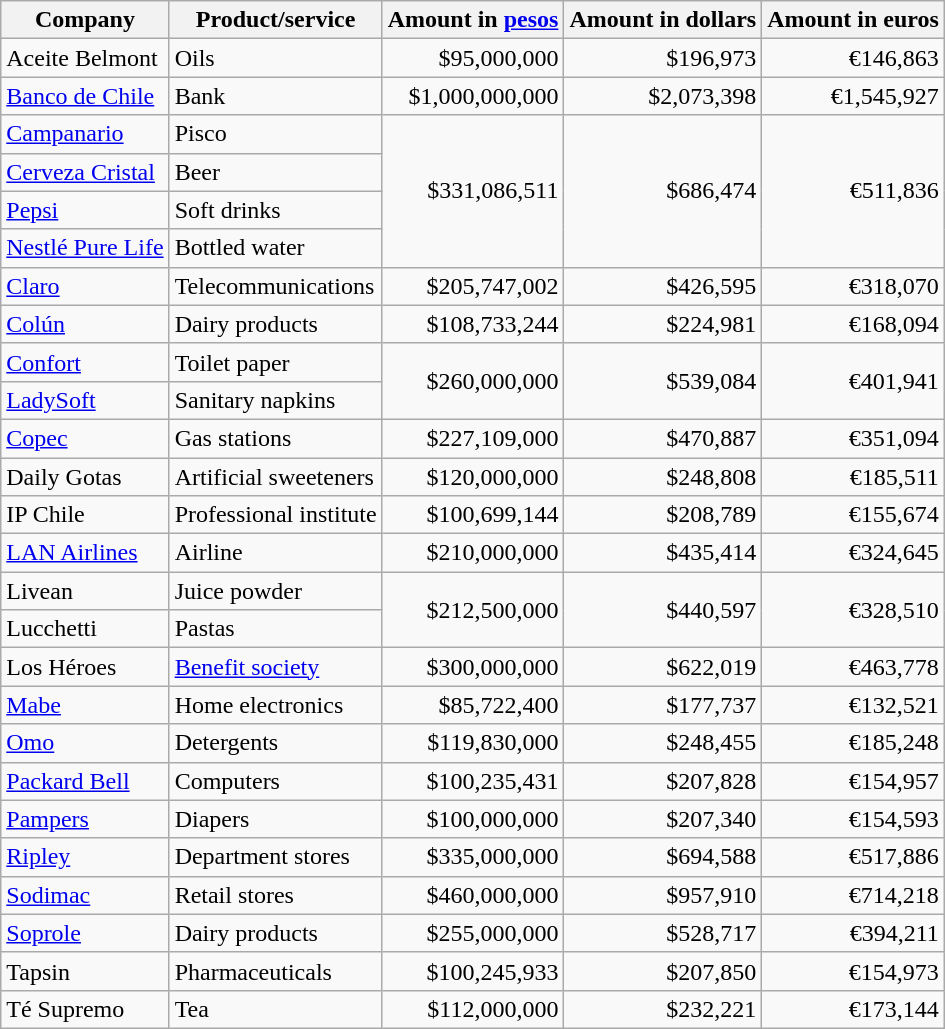<table class="wikitable">
<tr>
<th>Company</th>
<th>Product/service</th>
<th>Amount in <a href='#'>pesos</a></th>
<th>Amount in dollars</th>
<th>Amount in euros</th>
</tr>
<tr>
<td>Aceite Belmont</td>
<td>Oils</td>
<td align="right">$95,000,000</td>
<td align=right>$196,973</td>
<td align=right>€146,863</td>
</tr>
<tr>
<td><a href='#'>Banco de Chile</a></td>
<td>Bank</td>
<td align="right">$1,000,000,000</td>
<td align=right>$2,073,398</td>
<td align=right>€1,545,927</td>
</tr>
<tr>
<td><a href='#'>Campanario</a></td>
<td>Pisco</td>
<td rowspan="4" align="right">$331,086,511</td>
<td rowspan=4 align=right>$686,474</td>
<td rowspan=4 align=right>€511,836</td>
</tr>
<tr>
<td><a href='#'>Cerveza Cristal</a></td>
<td>Beer</td>
</tr>
<tr>
<td><a href='#'>Pepsi</a></td>
<td>Soft drinks</td>
</tr>
<tr>
<td><a href='#'>Nestlé Pure Life</a></td>
<td>Bottled water</td>
</tr>
<tr>
<td><a href='#'>Claro</a></td>
<td>Telecommunications</td>
<td align="right">$205,747,002</td>
<td align=right>$426,595</td>
<td align=right>€318,070</td>
</tr>
<tr>
<td><a href='#'>Colún</a></td>
<td>Dairy products</td>
<td align="right">$108,733,244</td>
<td align=right>$224,981</td>
<td align=right>€168,094</td>
</tr>
<tr>
<td><a href='#'>Confort</a></td>
<td>Toilet paper</td>
<td rowspan="2" align="right">$260,000,000</td>
<td rowspan=2 align=right>$539,084</td>
<td rowspan=2 align=right>€401,941</td>
</tr>
<tr>
<td><a href='#'>LadySoft</a></td>
<td>Sanitary napkins</td>
</tr>
<tr>
<td><a href='#'>Copec</a></td>
<td>Gas stations</td>
<td align="right">$227,109,000</td>
<td align=right>$470,887</td>
<td align=right>€351,094</td>
</tr>
<tr>
<td>Daily Gotas</td>
<td>Artificial sweeteners</td>
<td align="right">$120,000,000</td>
<td align=right>$248,808</td>
<td align=right>€185,511</td>
</tr>
<tr>
<td>IP Chile</td>
<td>Professional institute</td>
<td align="right">$100,699,144</td>
<td align=right>$208,789</td>
<td align=right>€155,674</td>
</tr>
<tr>
<td><a href='#'>LAN Airlines</a></td>
<td>Airline</td>
<td align="right">$210,000,000</td>
<td align=right>$435,414</td>
<td align=right>€324,645</td>
</tr>
<tr>
<td>Livean</td>
<td>Juice powder</td>
<td rowspan="2" align="right">$212,500,000</td>
<td rowspan=2 align=right>$440,597</td>
<td rowspan=2 align=right>€328,510</td>
</tr>
<tr>
<td>Lucchetti</td>
<td>Pastas</td>
</tr>
<tr>
<td>Los Héroes</td>
<td><a href='#'>Benefit society</a></td>
<td align="right">$300,000,000</td>
<td align=right>$622,019</td>
<td align=right>€463,778</td>
</tr>
<tr>
<td><a href='#'>Mabe</a></td>
<td>Home electronics</td>
<td align="right">$85,722,400</td>
<td align=right>$177,737</td>
<td align=right>€132,521</td>
</tr>
<tr>
<td><a href='#'>Omo</a></td>
<td>Detergents</td>
<td align="right">$119,830,000</td>
<td align=right>$248,455</td>
<td align=right>€185,248</td>
</tr>
<tr>
<td><a href='#'>Packard Bell</a></td>
<td>Computers</td>
<td align="right">$100,235,431</td>
<td align=right>$207,828</td>
<td align=right>€154,957</td>
</tr>
<tr>
<td><a href='#'>Pampers</a></td>
<td>Diapers</td>
<td align="right">$100,000,000</td>
<td align=right>$207,340</td>
<td align=right>€154,593</td>
</tr>
<tr>
<td><a href='#'>Ripley</a></td>
<td>Department stores</td>
<td align="right">$335,000,000</td>
<td align=right>$694,588</td>
<td align=right>€517,886</td>
</tr>
<tr>
<td><a href='#'>Sodimac</a></td>
<td>Retail stores</td>
<td align="right">$460,000,000</td>
<td align=right>$957,910</td>
<td align=right>€714,218</td>
</tr>
<tr>
<td><a href='#'>Soprole</a></td>
<td>Dairy products</td>
<td align="right">$255,000,000</td>
<td align=right>$528,717</td>
<td align=right>€394,211</td>
</tr>
<tr>
<td>Tapsin</td>
<td>Pharmaceuticals</td>
<td align="right">$100,245,933</td>
<td align=right>$207,850</td>
<td align=right>€154,973</td>
</tr>
<tr>
<td>Té Supremo</td>
<td>Tea</td>
<td align="right">$112,000,000</td>
<td align=right>$232,221</td>
<td align=right>€173,144</td>
</tr>
</table>
